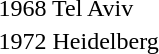<table>
<tr>
<td>1968 Tel Aviv <br></td>
<td></td>
<td></td>
<td></td>
</tr>
<tr>
<td>1972 Heidelberg <br></td>
<td></td>
<td></td>
<td></td>
</tr>
</table>
